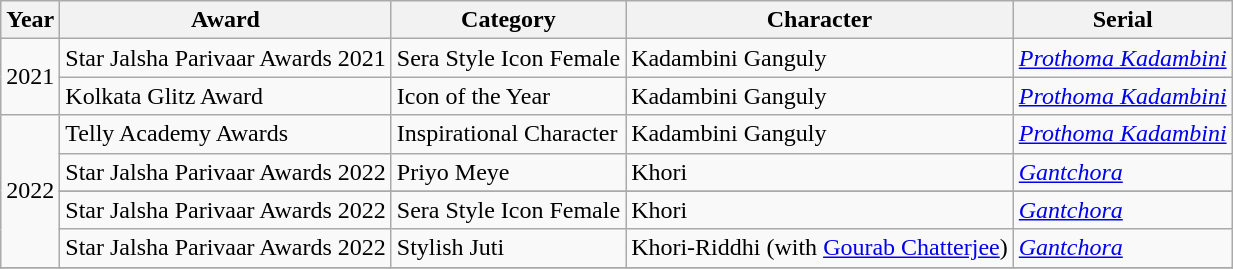<table class="wikitable sortable">
<tr>
<th>Year</th>
<th>Award</th>
<th>Category</th>
<th>Character</th>
<th>Serial</th>
</tr>
<tr>
<td rowspan="2">2021</td>
<td>Star Jalsha Parivaar Awards 2021</td>
<td>Sera Style Icon Female</td>
<td>Kadambini Ganguly</td>
<td><em><a href='#'>Prothoma Kadambini</a></em></td>
</tr>
<tr>
<td>Kolkata Glitz Award</td>
<td>Icon of the Year</td>
<td>Kadambini Ganguly</td>
<td><em><a href='#'>Prothoma Kadambini</a></em></td>
</tr>
<tr>
<td rowspan="5">2022</td>
<td>Telly Academy Awards</td>
<td>Inspirational Character</td>
<td>Kadambini Ganguly</td>
<td><em><a href='#'>Prothoma Kadambini</a></em></td>
</tr>
<tr>
<td>Star Jalsha Parivaar Awards 2022</td>
<td>Priyo Meye</td>
<td>Khori</td>
<td><em><a href='#'>Gantchora</a></em></td>
</tr>
<tr>
</tr>
<tr>
<td>Star Jalsha Parivaar Awards 2022</td>
<td>Sera Style Icon Female</td>
<td>Khori</td>
<td><em><a href='#'>Gantchora</a></em></td>
</tr>
<tr>
<td>Star Jalsha Parivaar Awards 2022</td>
<td>Stylish Juti</td>
<td>Khori-Riddhi (with <a href='#'>Gourab Chatterjee</a>)</td>
<td><em><a href='#'>Gantchora</a></em></td>
</tr>
<tr>
</tr>
</table>
